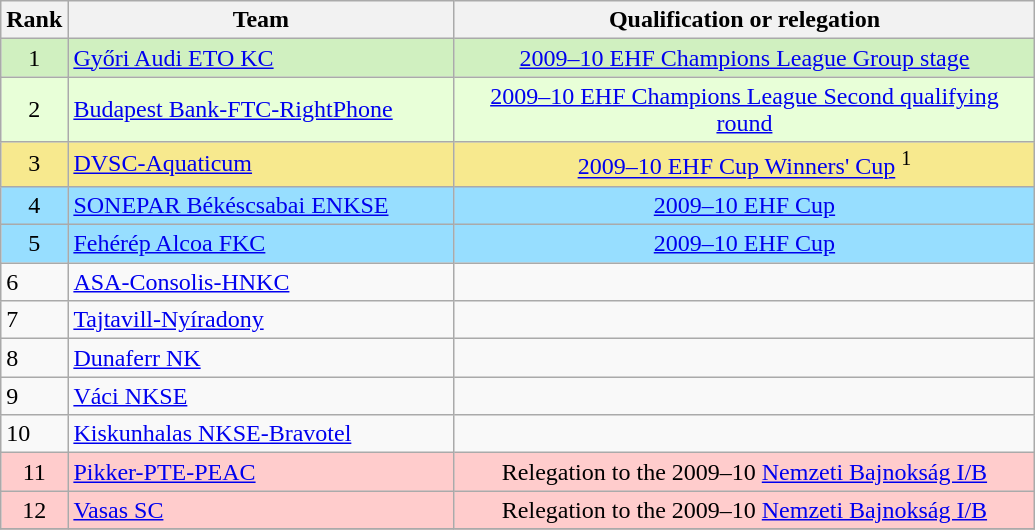<table class="wikitable">
<tr>
<th>Rank</th>
<th>Team</th>
<th>Qualification or relegation</th>
</tr>
<tr>
<td align="center" bgcolor=#D0F0C0>1</td>
<td width=250 align="left" bgcolor=#D0F0C0><a href='#'>Győri Audi ETO KC</a></td>
<td width=380 align="center" bgcolor=#D0F0C0><a href='#'>2009–10 EHF Champions League Group stage</a></td>
</tr>
<tr>
<td align="center" bgcolor=#E8FFD8>2</td>
<td align="left" bgcolor=#E8FFD8><a href='#'>Budapest Bank-FTC-RightPhone</a></td>
<td align="center" bgcolor=#E8FFD8><a href='#'>2009–10 EHF Champions League Second qualifying round</a></td>
</tr>
<tr>
<td align="center" bgcolor=#F7E98E>3</td>
<td align="left" bgcolor=#F7E98E><a href='#'>DVSC-Aquaticum</a></td>
<td align="center" bgcolor=#F7E98E><a href='#'>2009–10 EHF Cup Winners' Cup</a> <sup>1</sup></td>
</tr>
<tr>
<td align="center" bgcolor=#97DEFF>4</td>
<td align="left" bgcolor=#97DEFF><a href='#'>SONEPAR Békéscsabai ENKSE</a></td>
<td align="center" bgcolor=#97DEFF><a href='#'>2009–10 EHF Cup</a></td>
</tr>
<tr>
<td align="center" bgcolor=#97DEFF>5</td>
<td align="left" bgcolor=#97DEFF><a href='#'>Fehérép Alcoa FKC</a></td>
<td align="center" bgcolor=#97DEFF><a href='#'>2009–10 EHF Cup</a></td>
</tr>
<tr>
<td>6</td>
<td align="left"><a href='#'>ASA-Consolis-HNKC</a></td>
<td></td>
</tr>
<tr>
<td>7</td>
<td align="left"><a href='#'>Tajtavill-Nyíradony</a></td>
<td></td>
</tr>
<tr>
<td>8</td>
<td align="left"><a href='#'>Dunaferr NK</a></td>
<td></td>
</tr>
<tr>
<td>9</td>
<td align="left"><a href='#'>Váci NKSE</a></td>
<td></td>
</tr>
<tr>
<td>10</td>
<td align="left"><a href='#'>Kiskunhalas NKSE-Bravotel</a></td>
<td></td>
</tr>
<tr>
<td align="center" bgcolor=#FFCCCC>11</td>
<td align="left" bgcolor=#FFCCCC><a href='#'>Pikker-PTE-PEAC</a></td>
<td align="center" bgcolor=#FFCCCC>Relegation to the 2009–10 <a href='#'>Nemzeti Bajnokság I/B</a></td>
</tr>
<tr>
<td align="center" bgcolor=#FFCCCC>12</td>
<td align="left" bgcolor=#FFCCCC><a href='#'>Vasas SC</a></td>
<td align="center" bgcolor=#FFCCCC>Relegation to the 2009–10 <a href='#'>Nemzeti Bajnokság I/B</a></td>
</tr>
<tr>
</tr>
</table>
